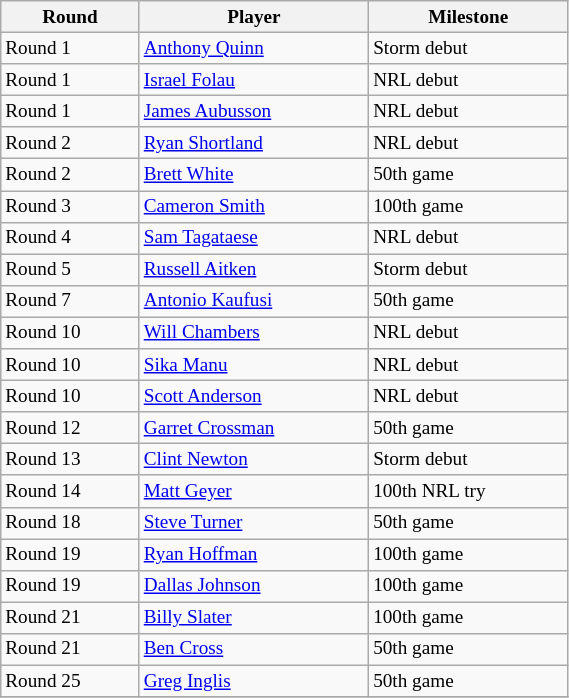<table class="wikitable"  style="font-size:80%; width:30%;">
<tr>
<th>Round</th>
<th>Player</th>
<th>Milestone</th>
</tr>
<tr>
<td>Round 1</td>
<td><a href='#'>Anthony Quinn</a></td>
<td>Storm debut</td>
</tr>
<tr>
<td>Round 1</td>
<td><a href='#'>Israel Folau</a></td>
<td>NRL debut</td>
</tr>
<tr>
<td>Round 1</td>
<td><a href='#'>James Aubusson</a></td>
<td>NRL debut</td>
</tr>
<tr>
<td>Round 2</td>
<td><a href='#'>Ryan Shortland</a></td>
<td>NRL debut</td>
</tr>
<tr>
<td>Round 2</td>
<td><a href='#'>Brett White</a></td>
<td>50th game</td>
</tr>
<tr>
<td>Round 3</td>
<td><a href='#'>Cameron Smith</a></td>
<td>100th game</td>
</tr>
<tr>
<td>Round 4</td>
<td><a href='#'>Sam Tagataese</a></td>
<td>NRL debut</td>
</tr>
<tr>
<td>Round 5</td>
<td><a href='#'>Russell Aitken</a></td>
<td>Storm debut</td>
</tr>
<tr>
<td>Round 7</td>
<td><a href='#'>Antonio Kaufusi</a></td>
<td>50th game</td>
</tr>
<tr>
<td>Round 10</td>
<td><a href='#'>Will Chambers</a></td>
<td>NRL debut</td>
</tr>
<tr>
<td>Round 10</td>
<td><a href='#'>Sika Manu</a></td>
<td>NRL debut</td>
</tr>
<tr>
<td>Round 10</td>
<td><a href='#'>Scott Anderson</a></td>
<td>NRL debut</td>
</tr>
<tr>
<td>Round 12</td>
<td><a href='#'>Garret Crossman</a></td>
<td>50th game</td>
</tr>
<tr>
<td>Round 13</td>
<td><a href='#'>Clint Newton</a></td>
<td>Storm debut</td>
</tr>
<tr>
<td>Round 14</td>
<td><a href='#'>Matt Geyer</a></td>
<td>100th NRL try</td>
</tr>
<tr>
<td>Round 18</td>
<td><a href='#'>Steve Turner</a></td>
<td>50th game</td>
</tr>
<tr>
<td>Round 19</td>
<td><a href='#'>Ryan Hoffman</a></td>
<td>100th game</td>
</tr>
<tr>
<td>Round 19</td>
<td><a href='#'>Dallas Johnson</a></td>
<td>100th game</td>
</tr>
<tr>
<td>Round 21</td>
<td><a href='#'>Billy Slater</a></td>
<td>100th game</td>
</tr>
<tr>
<td>Round 21</td>
<td><a href='#'>Ben Cross</a></td>
<td>50th game</td>
</tr>
<tr>
<td>Round 25</td>
<td><a href='#'>Greg Inglis</a></td>
<td>50th game</td>
</tr>
<tr>
</tr>
</table>
